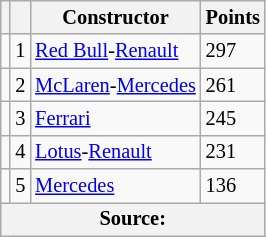<table class="wikitable" style="font-size: 85%;">
<tr>
<th></th>
<th></th>
<th>Constructor</th>
<th>Points</th>
</tr>
<tr>
<td align="left"></td>
<td align="center">1</td>
<td> <a href='#'>Red Bull</a>-<a href='#'>Renault</a></td>
<td align="left">297</td>
</tr>
<tr>
<td align="left"></td>
<td align="center">2</td>
<td> <a href='#'>McLaren</a>-<a href='#'>Mercedes</a></td>
<td align="left">261</td>
</tr>
<tr>
<td align="left"></td>
<td align="center">3</td>
<td> <a href='#'>Ferrari</a></td>
<td align="left">245</td>
</tr>
<tr>
<td align="left"></td>
<td align="center">4</td>
<td> <a href='#'>Lotus</a>-<a href='#'>Renault</a></td>
<td align="left">231</td>
</tr>
<tr>
<td align="left"></td>
<td align="center">5</td>
<td> <a href='#'>Mercedes</a></td>
<td align="left">136</td>
</tr>
<tr>
<th colspan=4>Source:</th>
</tr>
</table>
